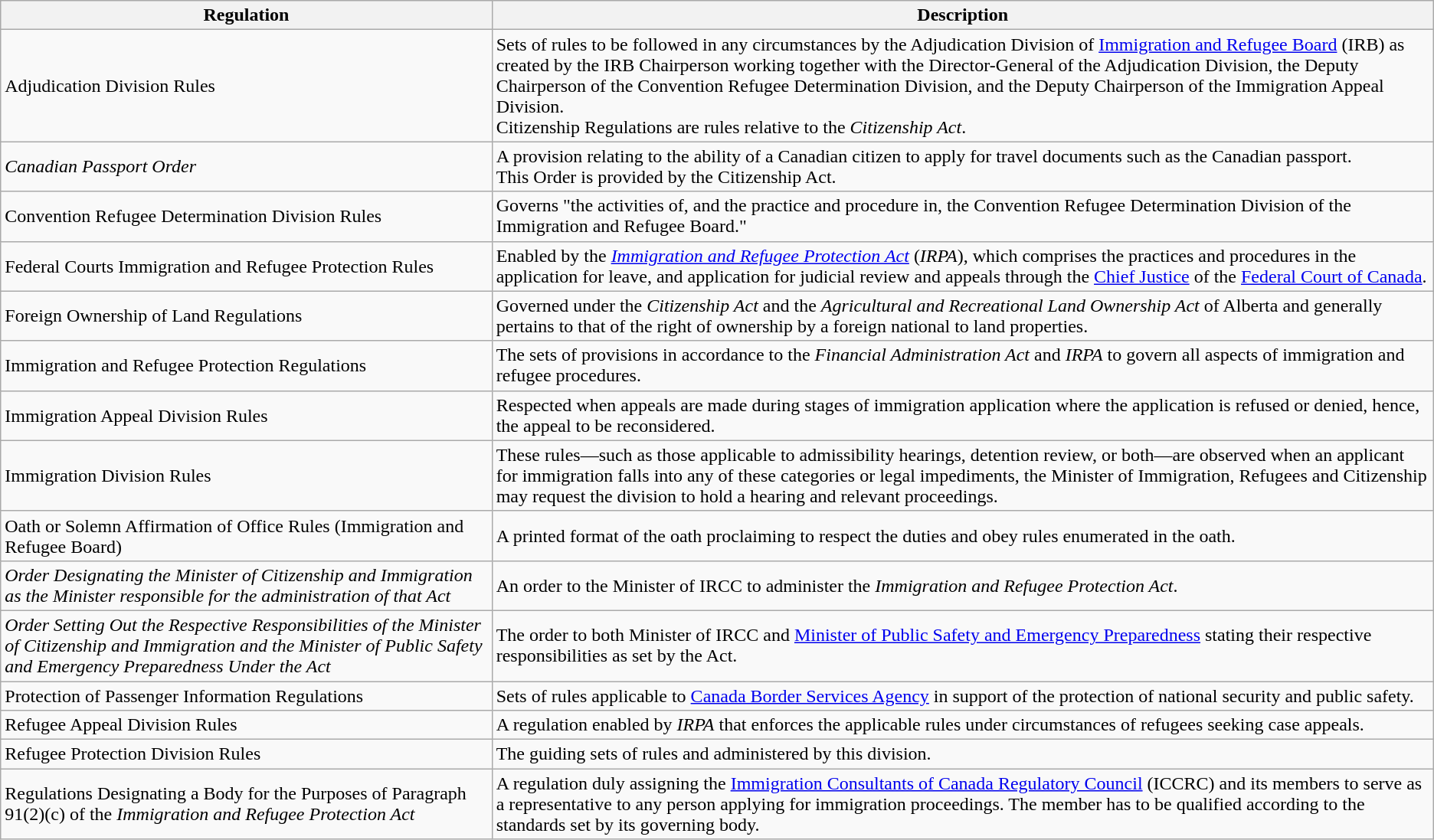<table class="wikitable">
<tr>
<th>Regulation</th>
<th>Description</th>
</tr>
<tr>
<td>Adjudication Division Rules</td>
<td>Sets of rules to be followed in any circumstances by the Adjudication Division of <a href='#'>Immigration and Refugee Board</a> (IRB) as created by the IRB Chairperson working together with the Director-General of the Adjudication Division, the Deputy Chairperson of the Convention Refugee Determination Division, and the Deputy Chairperson of the Immigration Appeal Division.<br>Citizenship Regulations are rules relative to the <em>Citizenship Act</em>.</td>
</tr>
<tr>
<td><em>Canadian Passport Order</em></td>
<td>A provision relating to the ability of a Canadian citizen to apply for travel documents such as the Canadian passport.<em></em><br>This Order is provided by the Citizenship Act.</td>
</tr>
<tr>
<td>Convention Refugee Determination Division Rules</td>
<td>Governs "the activities of, and the practice and procedure in, the Convention Refugee Determination Division of the Immigration and Refugee Board."</td>
</tr>
<tr>
<td>Federal Courts Immigration and Refugee Protection Rules</td>
<td>Enabled by the <em><a href='#'>Immigration and Refugee Protection Act</a></em> (<em>IRPA</em>), which comprises the practices and procedures in the application for leave, and application for judicial review and appeals through the <a href='#'>Chief Justice</a> of the <a href='#'>Federal Court of Canada</a>.</td>
</tr>
<tr>
<td>Foreign Ownership of Land Regulations</td>
<td>Governed under the <em>Citizenship Act</em> and the <em>Agricultural and Recreational Land Ownership Act</em> of Alberta and generally pertains to that of the right of ownership by a foreign national to land properties.</td>
</tr>
<tr>
<td>Immigration and Refugee Protection Regulations</td>
<td>The sets of provisions in accordance to the <em>Financial Administration Act</em> and <em>IRPA</em> to govern all aspects of immigration and refugee procedures.</td>
</tr>
<tr>
<td>Immigration Appeal Division Rules</td>
<td>Respected when appeals are made during stages of immigration application where the application is refused or denied, hence, the appeal to be reconsidered.</td>
</tr>
<tr>
<td>Immigration Division Rules</td>
<td>These rules—such as those applicable to admissibility hearings, detention review, or both—are observed when an applicant for immigration falls into any of these categories or legal impediments, the Minister of Immigration, Refugees and Citizenship may request the division to hold a hearing and relevant proceedings.</td>
</tr>
<tr>
<td>Oath or Solemn Affirmation of Office Rules (Immigration and Refugee Board)</td>
<td>A printed format of the oath proclaiming to respect the duties and obey rules enumerated in the oath.</td>
</tr>
<tr>
<td><em>Order Designating the Minister of Citizenship and Immigration as the Minister responsible for the administration of that Act</em></td>
<td>An order to the Minister of IRCC to administer the <em>Immigration and Refugee Protection Act</em>.</td>
</tr>
<tr>
<td><em>Order Setting Out the Respective Responsibilities of the Minister of Citizenship and Immigration and the Minister of Public Safety and Emergency Preparedness Under the Act</em></td>
<td>The order to both Minister of IRCC and <a href='#'>Minister of Public Safety and Emergency Preparedness</a> stating their respective responsibilities as set by the Act.</td>
</tr>
<tr>
<td>Protection of Passenger Information Regulations</td>
<td>Sets of rules applicable to <a href='#'>Canada Border Services Agency</a> in support of the protection of national security and public safety.</td>
</tr>
<tr>
<td>Refugee Appeal Division Rules</td>
<td>A regulation enabled by <em>IRPA</em> that enforces the applicable rules under circumstances of refugees seeking case appeals.</td>
</tr>
<tr>
<td>Refugee Protection Division Rules</td>
<td>The guiding sets of rules and administered by this division.</td>
</tr>
<tr>
<td>Regulations Designating a Body for the Purposes of Paragraph 91(2)(c) of the <em>Immigration and Refugee Protection Act</em></td>
<td>A regulation duly assigning the <a href='#'>Immigration Consultants of Canada Regulatory Council</a> (ICCRC) and its members to serve as a representative to any person applying for immigration proceedings. The member has to be qualified according to the standards set by its governing body.</td>
</tr>
</table>
